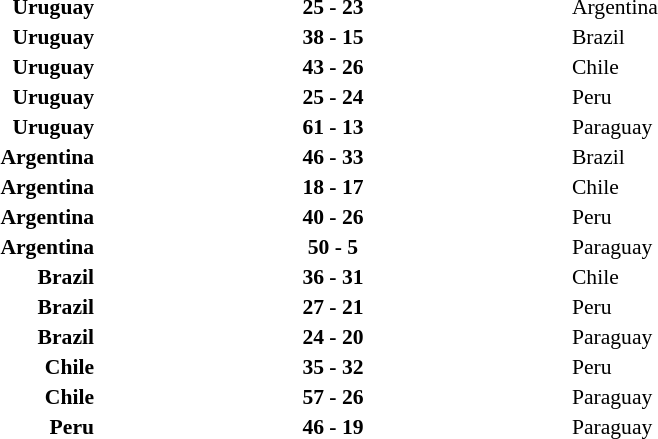<table width=75% cellspacing=1>
<tr>
<th width=25%></th>
<th width=25%></th>
<th width=25%></th>
</tr>
<tr style=font-size:90%>
<td align=right><strong>Uruguay</strong></td>
<td align=center><strong>25 - 23</strong></td>
<td>Argentina</td>
</tr>
<tr style=font-size:90%>
<td align=right><strong>Uruguay</strong></td>
<td align=center><strong>38 - 15</strong></td>
<td>Brazil</td>
</tr>
<tr style=font-size:90%>
<td align=right><strong>Uruguay</strong></td>
<td align=center><strong>43 - 26</strong></td>
<td>Chile</td>
</tr>
<tr style=font-size:90%>
<td align=right><strong>Uruguay</strong></td>
<td align=center><strong>25 - 24</strong></td>
<td>Peru</td>
</tr>
<tr style=font-size:90%>
<td align=right><strong>Uruguay</strong></td>
<td align=center><strong>61 - 13</strong></td>
<td>Paraguay</td>
</tr>
<tr style=font-size:90%>
<td align=right><strong>Argentina</strong></td>
<td align=center><strong>46 - 33</strong></td>
<td>Brazil</td>
</tr>
<tr style=font-size:90%>
<td align=right><strong>Argentina</strong></td>
<td align=center><strong>18 - 17</strong></td>
<td>Chile</td>
</tr>
<tr style=font-size:90%>
<td align=right><strong>Argentina</strong></td>
<td align=center><strong>40 - 26</strong></td>
<td>Peru</td>
</tr>
<tr style=font-size:90%>
<td align=right><strong>Argentina</strong></td>
<td align=center><strong>50 - 5</strong></td>
<td>Paraguay</td>
</tr>
<tr style=font-size:90%>
<td align=right><strong>Brazil</strong></td>
<td align=center><strong>36 - 31</strong></td>
<td>Chile</td>
</tr>
<tr style=font-size:90%>
<td align=right><strong>Brazil</strong></td>
<td align=center><strong>27 - 21</strong></td>
<td>Peru</td>
</tr>
<tr style=font-size:90%>
<td align=right><strong>Brazil</strong></td>
<td align=center><strong>24 - 20</strong></td>
<td>Paraguay</td>
</tr>
<tr style=font-size:90%>
<td align=right><strong>Chile</strong></td>
<td align=center><strong>35 - 32</strong></td>
<td>Peru</td>
</tr>
<tr style=font-size:90%>
<td align=right><strong>Chile</strong></td>
<td align=center><strong>57 - 26</strong></td>
<td>Paraguay</td>
</tr>
<tr style=font-size:90%>
<td align=right><strong>Peru</strong></td>
<td align=center><strong>46 - 19</strong></td>
<td>Paraguay</td>
</tr>
</table>
